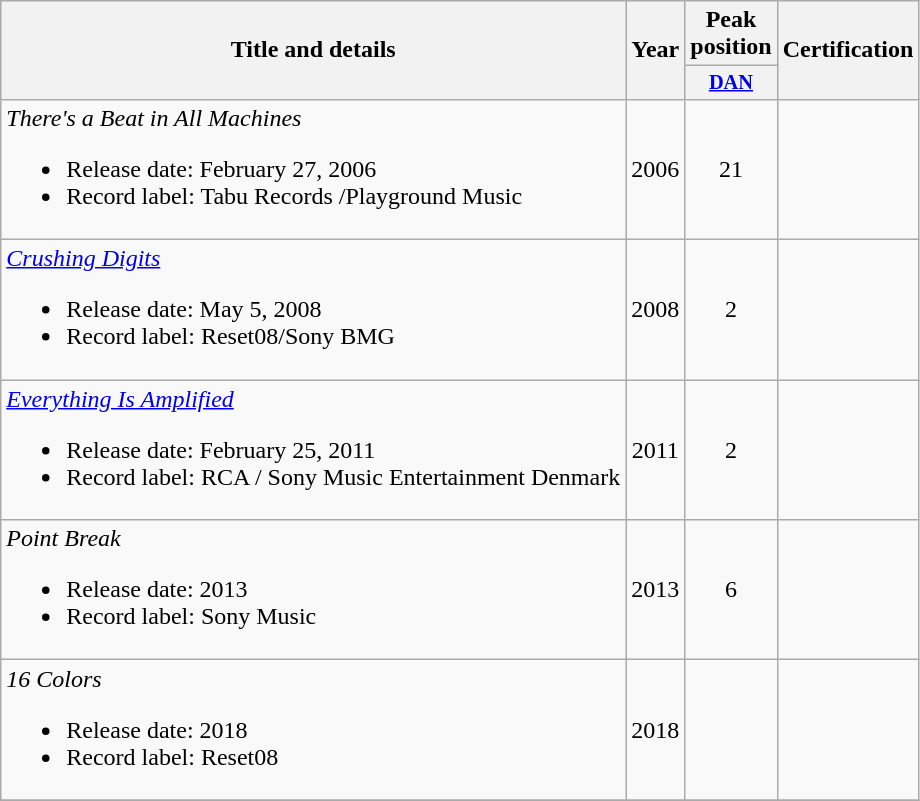<table class="wikitable">
<tr>
<th rowspan="2">Title and details</th>
<th rowspan="2">Year</th>
<th colspan="1">Peak <br>position</th>
<th rowspan="2">Certification</th>
</tr>
<tr>
<th scope="col" style="width:3em;font-size:85%;"><a href='#'>DAN</a><br></th>
</tr>
<tr>
<td><em>There's a Beat in All Machines</em><br><ul><li>Release date: February 27, 2006</li><li>Record label: Tabu Records /Playground Music</li></ul></td>
<td align="center">2006</td>
<td align="center">21</td>
<td></td>
</tr>
<tr>
<td><em><a href='#'>Crushing Digits</a></em><br><ul><li>Release date: May 5, 2008</li><li>Record label: Reset08/Sony BMG</li></ul></td>
<td align="center">2008</td>
<td align="center">2</td>
<td></td>
</tr>
<tr>
<td><em><a href='#'>Everything Is Amplified</a></em><br><ul><li>Release date: February 25, 2011</li><li>Record label: RCA / Sony Music Entertainment Denmark</li></ul></td>
<td align="center">2011</td>
<td align="center">2</td>
<td></td>
</tr>
<tr>
<td><em>Point Break</em><br><ul><li>Release date: 2013</li><li>Record label: Sony Music</li></ul></td>
<td align="center">2013</td>
<td align="center">6</td>
<td></td>
</tr>
<tr>
<td><em>16 Colors</em><br><ul><li>Release date: 2018</li><li>Record label: Reset08</li></ul></td>
<td align="center">2018</td>
<td align="center"></td>
<td></td>
</tr>
<tr>
</tr>
</table>
